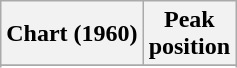<table class="wikitable sortable">
<tr>
<th align="center">Chart (1960)</th>
<th align="center">Peak<br>position</th>
</tr>
<tr>
</tr>
<tr>
</tr>
</table>
